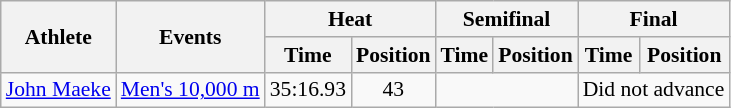<table class=wikitable style="font-size:90%">
<tr>
<th rowspan="2">Athlete</th>
<th rowspan="2">Events</th>
<th colspan="2">Heat</th>
<th colspan="2">Semifinal</th>
<th colspan="2">Final</th>
</tr>
<tr>
<th>Time</th>
<th>Position</th>
<th>Time</th>
<th>Position</th>
<th>Time</th>
<th>Position</th>
</tr>
<tr>
<td><a href='#'>John Maeke</a></td>
<td><a href='#'>Men's 10,000 m</a></td>
<td align=center>35:16.93</td>
<td align=center>43</td>
<td colspan=2></td>
<td align=center colspan="2">Did not advance</td>
</tr>
</table>
